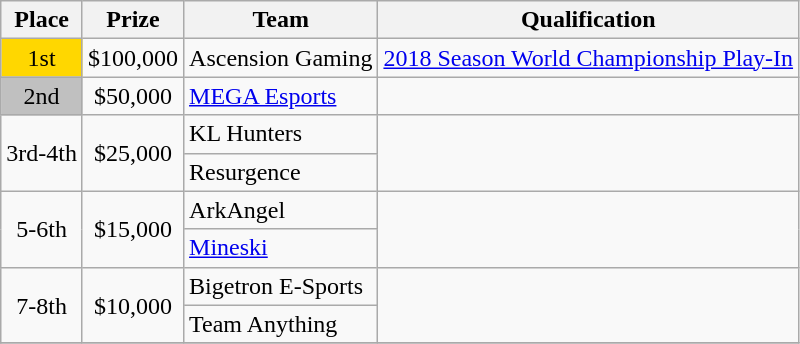<table class="wikitable" style="text-align:left">
<tr>
<th style="text-align:center"><strong>Place</strong></th>
<th style="text-align:center"><strong>Prize</strong></th>
<th style="text-align:center"><strong>Team</strong></th>
<th style="text-align:center"><strong>Qualification</strong></th>
</tr>
<tr>
<td style="text-align:center; background:gold;">1st</td>
<td style="text-align:center">$100,000</td>
<td> Ascension Gaming</td>
<td style="text-align:center"><a href='#'>2018 Season World Championship Play-In</a></td>
</tr>
<tr>
<td style="text-align:center; background:silver;">2nd</td>
<td style="text-align:center">$50,000</td>
<td> <a href='#'>MEGA Esports</a></td>
<td style="text-align:center"></td>
</tr>
<tr>
<td rowspan="2" style="text-align:center">3rd-4th</td>
<td rowspan="2" style="text-align:center">$25,000</td>
<td> KL Hunters</td>
<td rowspan="2" style="text-align:center"></td>
</tr>
<tr>
<td> Resurgence</td>
</tr>
<tr>
<td rowspan="2" style="text-align:center">5-6th</td>
<td rowspan="2" style="text-align:center">$15,000</td>
<td> ArkAngel</td>
<td rowspan="2" style="text-align:center"></td>
</tr>
<tr>
<td> <a href='#'>Mineski</a></td>
</tr>
<tr>
<td rowspan="2" style="text-align:center">7-8th</td>
<td rowspan="2" style="text-align:center">$10,000</td>
<td> Bigetron E-Sports</td>
<td rowspan="2" style="text-align:center"></td>
</tr>
<tr>
<td> Team Anything</td>
</tr>
<tr>
</tr>
</table>
